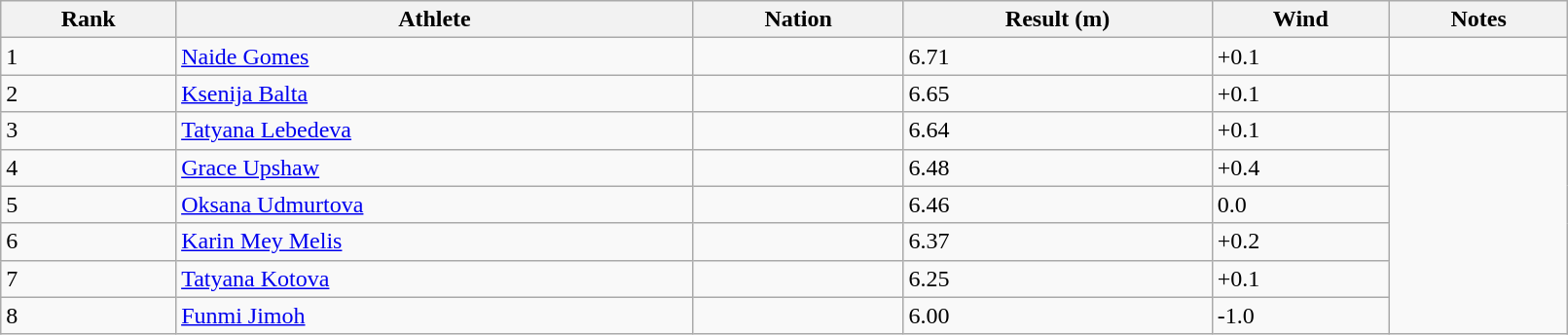<table class="wikitable" style="text=align:center;" width=85%>
<tr>
<th>Rank</th>
<th>Athlete</th>
<th>Nation</th>
<th>Result (m)</th>
<th>Wind</th>
<th>Notes</th>
</tr>
<tr>
<td>1</td>
<td><a href='#'>Naide Gomes</a></td>
<td></td>
<td>6.71</td>
<td>+0.1</td>
</tr>
<tr>
<td>2</td>
<td><a href='#'>Ksenija Balta</a></td>
<td></td>
<td>6.65</td>
<td>+0.1</td>
<td></td>
</tr>
<tr>
<td>3</td>
<td><a href='#'>Tatyana Lebedeva</a></td>
<td></td>
<td>6.64</td>
<td>+0.1</td>
</tr>
<tr>
<td>4</td>
<td><a href='#'>Grace Upshaw</a></td>
<td></td>
<td>6.48</td>
<td>+0.4</td>
</tr>
<tr>
<td>5</td>
<td><a href='#'>Oksana Udmurtova</a></td>
<td></td>
<td>6.46</td>
<td>0.0</td>
</tr>
<tr>
<td>6</td>
<td><a href='#'>Karin Mey Melis</a></td>
<td></td>
<td>6.37</td>
<td>+0.2</td>
</tr>
<tr>
<td>7</td>
<td><a href='#'>Tatyana Kotova</a></td>
<td></td>
<td>6.25</td>
<td>+0.1</td>
</tr>
<tr>
<td>8</td>
<td><a href='#'>Funmi Jimoh</a></td>
<td></td>
<td>6.00</td>
<td>-1.0</td>
</tr>
</table>
